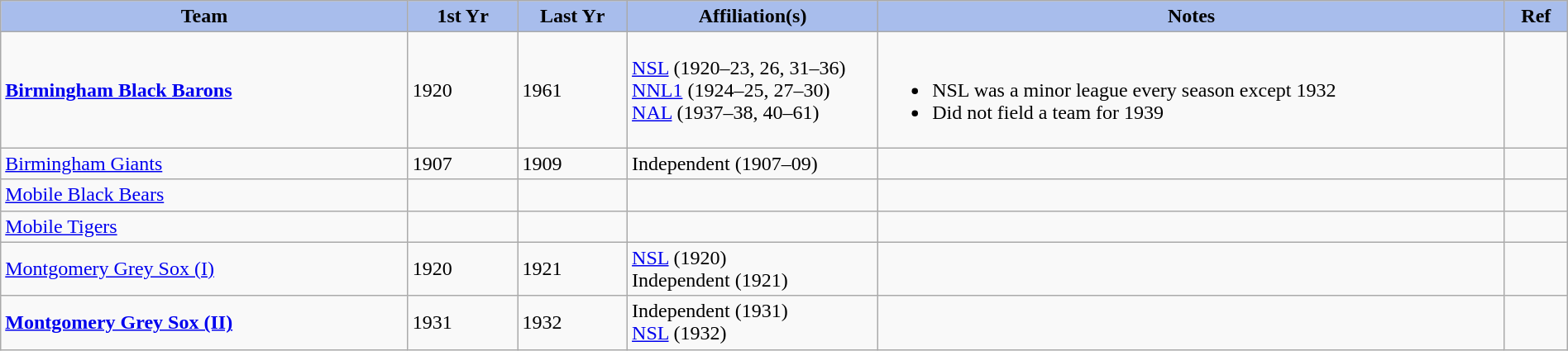<table class="wikitable" style="width: 100%">
<tr>
<th style="background:#a8bdec; width:26%;">Team</th>
<th style="width:7%; background:#a8bdec;">1st Yr</th>
<th style="width:7%; background:#a8bdec;">Last Yr</th>
<th style="width:16%; background:#a8bdec;">Affiliation(s)</th>
<th style="width:40%; background:#a8bdec;">Notes</th>
<th style="width:4%; background:#a8bdec;">Ref</th>
</tr>
<tr>
<td><strong><a href='#'>Birmingham Black Barons</a></strong></td>
<td>1920</td>
<td>1961</td>
<td><a href='#'>NSL</a> (1920–23, 26, 31–36)<br><a href='#'>NNL1</a> (1924–25, 27–30)<br><a href='#'>NAL</a> (1937–38, 40–61)</td>
<td><br><ul><li>NSL was a minor league every season except 1932</li><li>Did not field a team for 1939</li></ul></td>
<td></td>
</tr>
<tr>
<td><a href='#'>Birmingham Giants</a></td>
<td>1907</td>
<td>1909</td>
<td>Independent (1907–09)</td>
<td></td>
<td></td>
</tr>
<tr>
<td><a href='#'>Mobile Black Bears</a></td>
<td></td>
<td></td>
<td></td>
<td></td>
<td></td>
</tr>
<tr>
<td><a href='#'>Mobile Tigers</a></td>
<td></td>
<td></td>
<td></td>
<td></td>
<td></td>
</tr>
<tr>
<td><a href='#'>Montgomery Grey Sox (I)</a></td>
<td>1920</td>
<td>1921</td>
<td><a href='#'>NSL</a> (1920)<br>Independent (1921)</td>
<td></td>
<td></td>
</tr>
<tr>
<td><strong><a href='#'>Montgomery Grey Sox (II)</a></strong></td>
<td>1931</td>
<td>1932</td>
<td>Independent (1931)<br><a href='#'>NSL</a> (1932)</td>
<td></td>
<td></td>
</tr>
</table>
